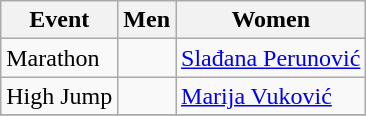<table class=wikitable style="font-size:100%">
<tr>
<th>Event</th>
<th>Men</th>
<th>Women</th>
</tr>
<tr>
<td>Marathon</td>
<td></td>
<td><a href='#'>Slađana Perunović</a></td>
</tr>
<tr>
<td>High Jump</td>
<td></td>
<td><a href='#'>Marija Vuković</a></td>
</tr>
<tr>
</tr>
</table>
